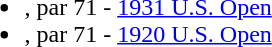<table>
<tr>
<td><br><ul><li>, par 71 - <a href='#'>1931 U.S. Open</a></li><li>, par 71 - <a href='#'>1920 U.S. Open</a></li></ul></td>
</tr>
</table>
